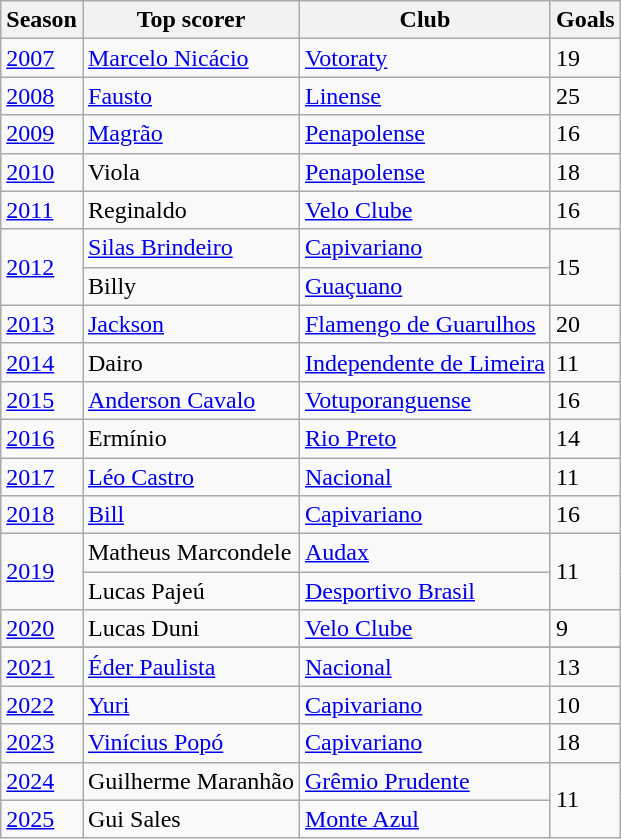<table class="wikitable" style="text-align:left;">
<tr>
<th>Season</th>
<th>Top scorer</th>
<th>Club</th>
<th>Goals</th>
</tr>
<tr>
<td><a href='#'>2007</a></td>
<td style="text-align:left;"><a href='#'>Marcelo Nicácio</a></td>
<td style="text-align:left;"><a href='#'>Votoraty</a></td>
<td>19</td>
</tr>
<tr>
<td><a href='#'>2008</a></td>
<td style="text-align:left;"><a href='#'>Fausto</a></td>
<td style="text-align:left;"><a href='#'>Linense</a></td>
<td>25</td>
</tr>
<tr>
<td><a href='#'>2009</a></td>
<td style="text-align:left;"><a href='#'>Magrão</a></td>
<td style="text-align:left;"><a href='#'>Penapolense</a></td>
<td>16</td>
</tr>
<tr>
<td><a href='#'>2010</a></td>
<td style="text-align:left;">Viola</td>
<td style="text-align:left;"><a href='#'>Penapolense</a></td>
<td>18</td>
</tr>
<tr>
<td><a href='#'>2011</a></td>
<td style="text-align:left;">Reginaldo</td>
<td style="text-align:left;"><a href='#'>Velo Clube</a></td>
<td>16</td>
</tr>
<tr>
<td rowspan="2"><a href='#'>2012</a></td>
<td style="text-align:left;"><a href='#'>Silas Brindeiro</a></td>
<td style="text-align:left;"><a href='#'>Capivariano</a></td>
<td rowspan="2">15</td>
</tr>
<tr>
<td>Billy</td>
<td><a href='#'>Guaçuano</a></td>
</tr>
<tr>
<td><a href='#'>2013</a></td>
<td style="text-align:left;"><a href='#'>Jackson</a></td>
<td style="text-align:left;"><a href='#'>Flamengo de Guarulhos</a></td>
<td>20</td>
</tr>
<tr>
<td><a href='#'>2014</a></td>
<td style="text-align:left;">Dairo</td>
<td style="text-align:left;"><a href='#'>Independente de Limeira</a></td>
<td>11</td>
</tr>
<tr>
<td><a href='#'>2015</a></td>
<td style="text-align:left;"><a href='#'>Anderson Cavalo</a></td>
<td style="text-align:left;"><a href='#'>Votuporanguense</a></td>
<td>16</td>
</tr>
<tr>
<td><a href='#'>2016</a></td>
<td>Ermínio</td>
<td><a href='#'>Rio Preto</a></td>
<td>14</td>
</tr>
<tr>
<td><a href='#'>2017</a></td>
<td><a href='#'>Léo Castro</a></td>
<td><a href='#'>Nacional</a></td>
<td>11</td>
</tr>
<tr>
<td><a href='#'>2018</a></td>
<td><a href='#'>Bill</a></td>
<td><a href='#'>Capivariano</a></td>
<td>16</td>
</tr>
<tr>
<td rowspan="2"><a href='#'>2019</a></td>
<td>Matheus Marcondele</td>
<td><a href='#'>Audax</a></td>
<td rowspan="2">11</td>
</tr>
<tr>
<td>Lucas Pajeú</td>
<td><a href='#'>Desportivo Brasil</a></td>
</tr>
<tr>
<td><a href='#'>2020</a></td>
<td>Lucas Duni</td>
<td><a href='#'>Velo Clube</a></td>
<td>9</td>
</tr>
<tr>
</tr>
<tr>
<td><a href='#'>2021</a></td>
<td><a href='#'>Éder Paulista</a></td>
<td><a href='#'>Nacional</a></td>
<td>13</td>
</tr>
<tr>
<td><a href='#'>2022</a></td>
<td><a href='#'>Yuri</a></td>
<td><a href='#'>Capivariano</a></td>
<td>10</td>
</tr>
<tr>
<td><a href='#'>2023</a></td>
<td><a href='#'>Vinícius Popó</a></td>
<td><a href='#'>Capivariano</a></td>
<td>18</td>
</tr>
<tr>
<td><a href='#'>2024</a></td>
<td>Guilherme Maranhão</td>
<td><a href='#'>Grêmio Prudente</a></td>
<td rowspan="2">11</td>
</tr>
<tr>
<td><a href='#'>2025</a></td>
<td>Gui Sales</td>
<td><a href='#'>Monte Azul</a></td>
</tr>
</table>
